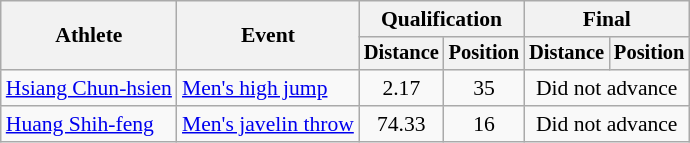<table class=wikitable style="font-size:90%">
<tr>
<th rowspan="2">Athlete</th>
<th rowspan="2">Event</th>
<th colspan="2">Qualification</th>
<th colspan="2">Final</th>
</tr>
<tr style="font-size:95%">
<th>Distance</th>
<th>Position</th>
<th>Distance</th>
<th>Position</th>
</tr>
<tr align=center>
<td align=left><a href='#'>Hsiang Chun-hsien</a></td>
<td align=left><a href='#'>Men's high jump</a></td>
<td>2.17</td>
<td>35</td>
<td colspan="2">Did not advance</td>
</tr>
<tr align=center>
<td align=left><a href='#'>Huang Shih-feng</a></td>
<td align=left><a href='#'>Men's javelin throw</a></td>
<td>74.33</td>
<td>16</td>
<td colspan=2>Did not advance</td>
</tr>
</table>
